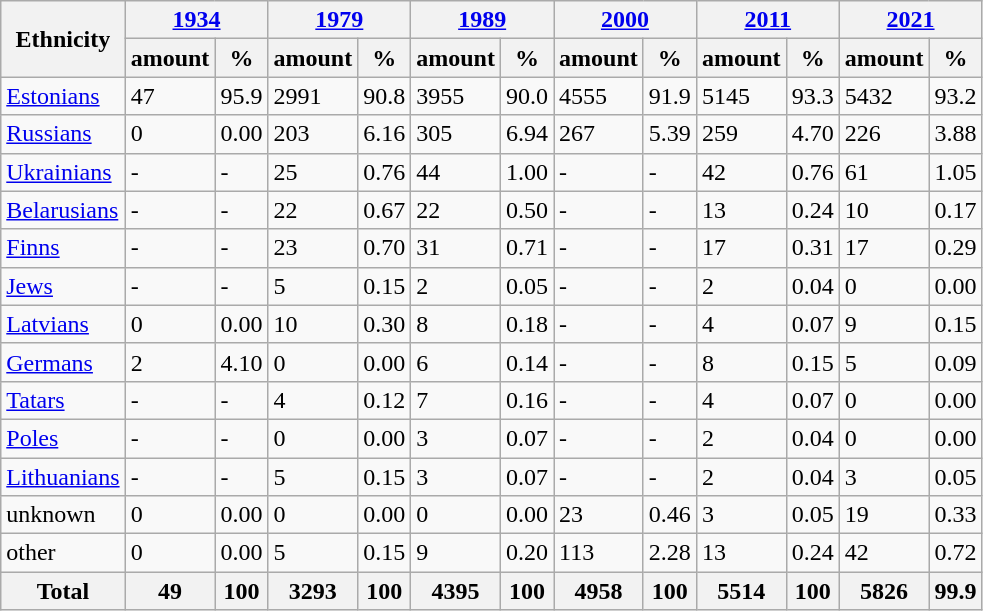<table class="wikitable sortable">
<tr>
<th rowspan="2">Ethnicity</th>
<th colspan="2"><a href='#'>1934</a></th>
<th colspan="2"><a href='#'>1979</a></th>
<th colspan="2"><a href='#'>1989</a></th>
<th colspan="2"><a href='#'>2000</a></th>
<th colspan="2"><a href='#'>2011</a></th>
<th colspan="2"><a href='#'>2021</a></th>
</tr>
<tr>
<th>amount</th>
<th>%</th>
<th>amount</th>
<th>%</th>
<th>amount</th>
<th>%</th>
<th>amount</th>
<th>%</th>
<th>amount</th>
<th>%</th>
<th>amount</th>
<th>%</th>
</tr>
<tr>
<td><a href='#'>Estonians</a></td>
<td>47</td>
<td>95.9</td>
<td>2991</td>
<td>90.8</td>
<td>3955</td>
<td>90.0</td>
<td>4555</td>
<td>91.9</td>
<td>5145</td>
<td>93.3</td>
<td>5432</td>
<td>93.2</td>
</tr>
<tr>
<td><a href='#'>Russians</a></td>
<td>0</td>
<td>0.00</td>
<td>203</td>
<td>6.16</td>
<td>305</td>
<td>6.94</td>
<td>267</td>
<td>5.39</td>
<td>259</td>
<td>4.70</td>
<td>226</td>
<td>3.88</td>
</tr>
<tr>
<td><a href='#'>Ukrainians</a></td>
<td>-</td>
<td>-</td>
<td>25</td>
<td>0.76</td>
<td>44</td>
<td>1.00</td>
<td>-</td>
<td>-</td>
<td>42</td>
<td>0.76</td>
<td>61</td>
<td>1.05</td>
</tr>
<tr>
<td><a href='#'>Belarusians</a></td>
<td>-</td>
<td>-</td>
<td>22</td>
<td>0.67</td>
<td>22</td>
<td>0.50</td>
<td>-</td>
<td>-</td>
<td>13</td>
<td>0.24</td>
<td>10</td>
<td>0.17</td>
</tr>
<tr>
<td><a href='#'>Finns</a></td>
<td>-</td>
<td>-</td>
<td>23</td>
<td>0.70</td>
<td>31</td>
<td>0.71</td>
<td>-</td>
<td>-</td>
<td>17</td>
<td>0.31</td>
<td>17</td>
<td>0.29</td>
</tr>
<tr>
<td><a href='#'>Jews</a></td>
<td>-</td>
<td>-</td>
<td>5</td>
<td>0.15</td>
<td>2</td>
<td>0.05</td>
<td>-</td>
<td>-</td>
<td>2</td>
<td>0.04</td>
<td>0</td>
<td>0.00</td>
</tr>
<tr>
<td><a href='#'>Latvians</a></td>
<td>0</td>
<td>0.00</td>
<td>10</td>
<td>0.30</td>
<td>8</td>
<td>0.18</td>
<td>-</td>
<td>-</td>
<td>4</td>
<td>0.07</td>
<td>9</td>
<td>0.15</td>
</tr>
<tr>
<td><a href='#'>Germans</a></td>
<td>2</td>
<td>4.10</td>
<td>0</td>
<td>0.00</td>
<td>6</td>
<td>0.14</td>
<td>-</td>
<td>-</td>
<td>8</td>
<td>0.15</td>
<td>5</td>
<td>0.09</td>
</tr>
<tr>
<td><a href='#'>Tatars</a></td>
<td>-</td>
<td>-</td>
<td>4</td>
<td>0.12</td>
<td>7</td>
<td>0.16</td>
<td>-</td>
<td>-</td>
<td>4</td>
<td>0.07</td>
<td>0</td>
<td>0.00</td>
</tr>
<tr>
<td><a href='#'>Poles</a></td>
<td>-</td>
<td>-</td>
<td>0</td>
<td>0.00</td>
<td>3</td>
<td>0.07</td>
<td>-</td>
<td>-</td>
<td>2</td>
<td>0.04</td>
<td>0</td>
<td>0.00</td>
</tr>
<tr>
<td><a href='#'>Lithuanians</a></td>
<td>-</td>
<td>-</td>
<td>5</td>
<td>0.15</td>
<td>3</td>
<td>0.07</td>
<td>-</td>
<td>-</td>
<td>2</td>
<td>0.04</td>
<td>3</td>
<td>0.05</td>
</tr>
<tr>
<td>unknown</td>
<td>0</td>
<td>0.00</td>
<td>0</td>
<td>0.00</td>
<td>0</td>
<td>0.00</td>
<td>23</td>
<td>0.46</td>
<td>3</td>
<td>0.05</td>
<td>19</td>
<td>0.33</td>
</tr>
<tr>
<td>other</td>
<td>0</td>
<td>0.00</td>
<td>5</td>
<td>0.15</td>
<td>9</td>
<td>0.20</td>
<td>113</td>
<td>2.28</td>
<td>13</td>
<td>0.24</td>
<td>42</td>
<td>0.72</td>
</tr>
<tr>
<th>Total</th>
<th>49</th>
<th>100</th>
<th>3293</th>
<th>100</th>
<th>4395</th>
<th>100</th>
<th>4958</th>
<th>100</th>
<th>5514</th>
<th>100</th>
<th>5826</th>
<th>99.9</th>
</tr>
</table>
